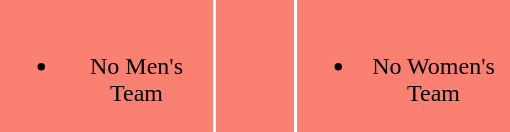<table>
<tr align=center bgcolor="#FA8072">
<td width="140" valign="top"><br><ul><li>No Men's Team</li></ul></td>
<td width="50"><em> </em></td>
<td width="140" valign="top"><br><ul><li>No Women's Team</li></ul></td>
</tr>
</table>
